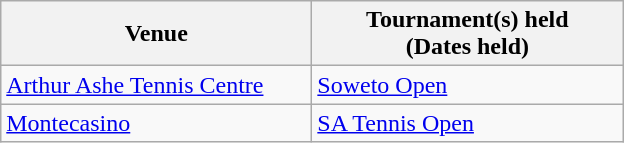<table class=wikitable>
<tr>
<th width=200>Venue</th>
<th width=200>Tournament(s) held<br>(Dates held)</th>
</tr>
<tr>
<td><a href='#'>Arthur Ashe Tennis Centre</a></td>
<td><a href='#'>Soweto Open</a></td>
</tr>
<tr>
<td><a href='#'>Montecasino</a></td>
<td><a href='#'>SA Tennis Open</a></td>
</tr>
</table>
